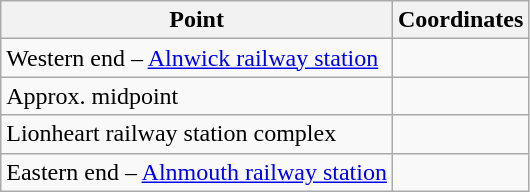<table class="wikitable">
<tr>
<th>Point</th>
<th>Coordinates</th>
</tr>
<tr>
<td>Western end – <a href='#'>Alnwick railway station</a></td>
<td></td>
</tr>
<tr>
<td>Approx. midpoint</td>
<td></td>
</tr>
<tr>
<td>Lionheart railway station complex</td>
<td></td>
</tr>
<tr>
<td>Eastern end – <a href='#'>Alnmouth railway station</a></td>
<td></td>
</tr>
</table>
